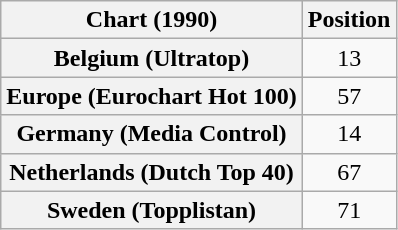<table class="wikitable sortable plainrowheaders">
<tr>
<th scope="col">Chart (1990)</th>
<th scope="col">Position</th>
</tr>
<tr>
<th scope="row">Belgium (Ultratop)</th>
<td align="center">13</td>
</tr>
<tr>
<th scope="row">Europe (Eurochart Hot 100)</th>
<td align="center">57</td>
</tr>
<tr>
<th scope="row">Germany (Media Control)</th>
<td align="center">14</td>
</tr>
<tr>
<th scope="row">Netherlands (Dutch Top 40)</th>
<td align="center">67</td>
</tr>
<tr>
<th scope="row">Sweden (Topplistan)</th>
<td align="center">71</td>
</tr>
</table>
